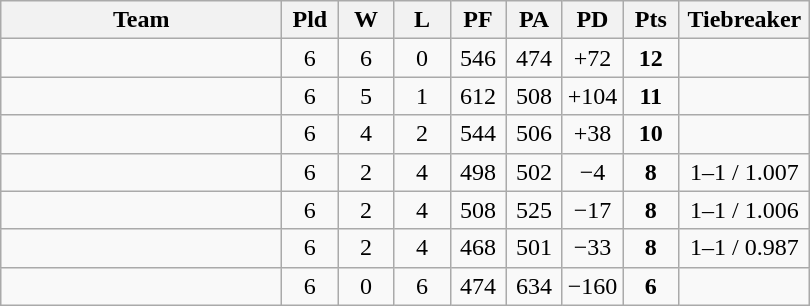<table class=wikitable style="text-align:center">
<tr>
<th width=180>Team</th>
<th width=30>Pld</th>
<th width=30>W</th>
<th width=30>L</th>
<th width=30>PF</th>
<th width=30>PA</th>
<th width=30>PD</th>
<th width=30>Pts</th>
<th width=80>Tiebreaker</th>
</tr>
<tr>
<td align="left"></td>
<td>6</td>
<td>6</td>
<td>0</td>
<td>546</td>
<td>474</td>
<td>+72</td>
<td><strong>12</strong></td>
<td></td>
</tr>
<tr>
<td align="left"></td>
<td>6</td>
<td>5</td>
<td>1</td>
<td>612</td>
<td>508</td>
<td>+104</td>
<td><strong>11</strong></td>
<td></td>
</tr>
<tr>
<td align="left"></td>
<td>6</td>
<td>4</td>
<td>2</td>
<td>544</td>
<td>506</td>
<td>+38</td>
<td><strong>10</strong></td>
<td></td>
</tr>
<tr>
<td align="left"></td>
<td>6</td>
<td>2</td>
<td>4</td>
<td>498</td>
<td>502</td>
<td>−4</td>
<td><strong>8</strong></td>
<td>1–1 / 1.007</td>
</tr>
<tr>
<td align="left"></td>
<td>6</td>
<td>2</td>
<td>4</td>
<td>508</td>
<td>525</td>
<td>−17</td>
<td><strong>8</strong></td>
<td>1–1 / 1.006</td>
</tr>
<tr>
<td align="left"></td>
<td>6</td>
<td>2</td>
<td>4</td>
<td>468</td>
<td>501</td>
<td>−33</td>
<td><strong>8</strong></td>
<td>1–1 / 0.987</td>
</tr>
<tr>
<td align="left"></td>
<td>6</td>
<td>0</td>
<td>6</td>
<td>474</td>
<td>634</td>
<td>−160</td>
<td><strong>6</strong></td>
<td></td>
</tr>
</table>
